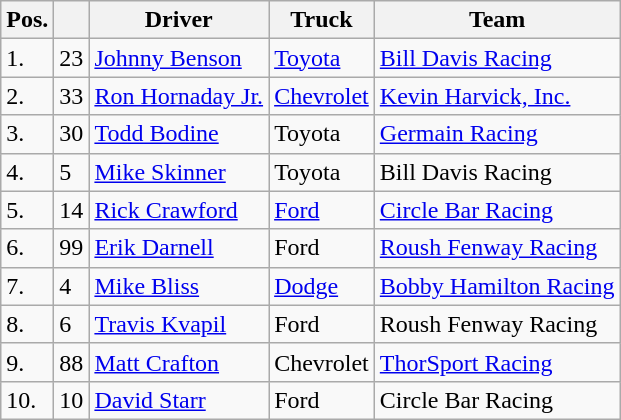<table class="wikitable">
<tr>
<th>Pos.</th>
<th></th>
<th>Driver</th>
<th>Truck</th>
<th>Team</th>
</tr>
<tr>
<td>1.</td>
<td>23</td>
<td><a href='#'>Johnny Benson</a></td>
<td><a href='#'>Toyota</a></td>
<td><a href='#'>Bill Davis Racing</a></td>
</tr>
<tr>
<td>2.</td>
<td>33</td>
<td><a href='#'>Ron Hornaday Jr.</a></td>
<td><a href='#'>Chevrolet</a></td>
<td><a href='#'>Kevin Harvick, Inc.</a></td>
</tr>
<tr>
<td>3.</td>
<td>30</td>
<td><a href='#'>Todd Bodine</a></td>
<td>Toyota</td>
<td><a href='#'>Germain Racing</a></td>
</tr>
<tr>
<td>4.</td>
<td>5</td>
<td><a href='#'>Mike Skinner</a></td>
<td>Toyota</td>
<td>Bill Davis Racing</td>
</tr>
<tr>
<td>5.</td>
<td>14</td>
<td><a href='#'>Rick Crawford</a></td>
<td><a href='#'>Ford</a></td>
<td><a href='#'>Circle Bar Racing</a></td>
</tr>
<tr>
<td>6.</td>
<td>99</td>
<td><a href='#'>Erik Darnell</a></td>
<td>Ford</td>
<td><a href='#'>Roush Fenway Racing</a></td>
</tr>
<tr>
<td>7.</td>
<td>4</td>
<td><a href='#'>Mike Bliss</a></td>
<td><a href='#'>Dodge</a></td>
<td><a href='#'>Bobby Hamilton Racing</a></td>
</tr>
<tr>
<td>8.</td>
<td>6</td>
<td><a href='#'>Travis Kvapil</a></td>
<td>Ford</td>
<td>Roush Fenway Racing</td>
</tr>
<tr>
<td>9.</td>
<td>88</td>
<td><a href='#'>Matt Crafton</a></td>
<td>Chevrolet</td>
<td><a href='#'>ThorSport Racing</a></td>
</tr>
<tr>
<td>10.</td>
<td>10</td>
<td><a href='#'>David Starr</a></td>
<td>Ford</td>
<td>Circle Bar Racing</td>
</tr>
</table>
